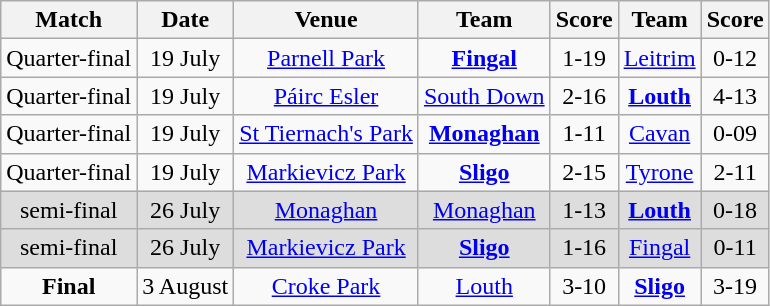<table class="wikitable">
<tr>
<th>Match</th>
<th>Date</th>
<th>Venue</th>
<th>Team</th>
<th>Score</th>
<th>Team</th>
<th>Score</th>
</tr>
<tr align="center">
<td>Quarter-final</td>
<td>19 July</td>
<td><a href='#'>Parnell Park</a></td>
<td><strong><a href='#'>Fingal</a></strong></td>
<td>1-19</td>
<td><a href='#'>Leitrim</a></td>
<td>0-12</td>
</tr>
<tr align="center">
<td>Quarter-final</td>
<td>19 July</td>
<td><a href='#'>Páirc Esler</a></td>
<td><a href='#'>South Down</a></td>
<td>2-16</td>
<td><strong><a href='#'>Louth</a></strong></td>
<td>4-13</td>
</tr>
<tr align="center">
<td>Quarter-final</td>
<td>19 July</td>
<td><a href='#'>St Tiernach's Park</a></td>
<td><strong><a href='#'>Monaghan</a></strong></td>
<td>1-11</td>
<td><a href='#'>Cavan</a></td>
<td>0-09</td>
</tr>
<tr align="center">
<td>Quarter-final</td>
<td>19 July</td>
<td><a href='#'>Markievicz Park</a></td>
<td><strong><a href='#'>Sligo</a></strong></td>
<td>2-15</td>
<td><a href='#'>Tyrone</a></td>
<td>2-11</td>
</tr>
<tr align="center" style="background:#DDDDDD;">
<td>semi-final</td>
<td>26 July</td>
<td><a href='#'>Monaghan</a></td>
<td><a href='#'>Monaghan</a></td>
<td>1-13</td>
<td><strong><a href='#'>Louth</a></strong></td>
<td>0-18</td>
</tr>
<tr align="center" style="background:#DDDDDD;">
<td>semi-final</td>
<td>26 July</td>
<td><a href='#'>Markievicz Park</a></td>
<td><strong><a href='#'>Sligo</a></strong></td>
<td>1-16</td>
<td><a href='#'>Fingal</a></td>
<td>0-11</td>
</tr>
<tr align="center">
<td><strong>Final</strong></td>
<td>3 August</td>
<td><a href='#'>Croke Park</a></td>
<td><a href='#'>Louth</a></td>
<td>3-10</td>
<td><strong><a href='#'>Sligo</a></strong></td>
<td>3-19</td>
</tr>
</table>
